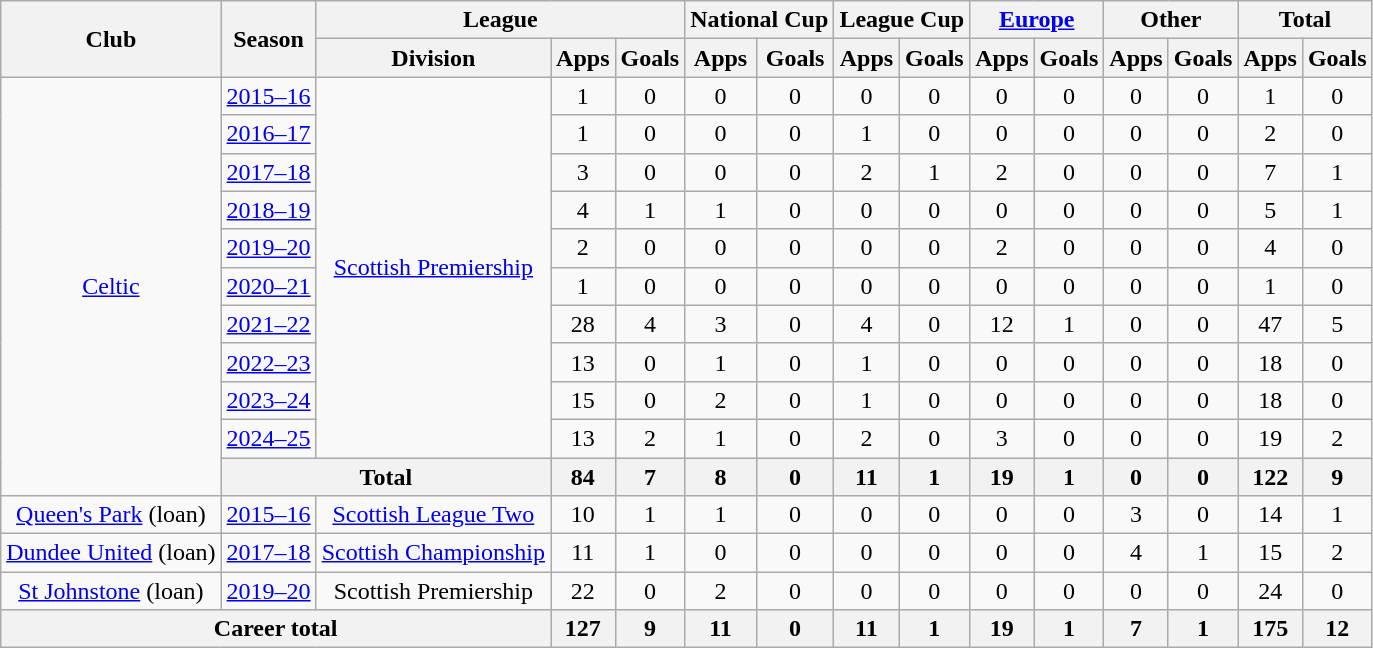<table class="wikitable" style="text-align:center">
<tr>
<th rowspan="2">Club</th>
<th rowspan="2">Season</th>
<th colspan="3">League</th>
<th colspan="2">National Cup</th>
<th colspan="2">League Cup</th>
<th colspan="2"><a href='#'>Europe</a></th>
<th colspan="2">Other</th>
<th colspan="2">Total</th>
</tr>
<tr>
<th>Division</th>
<th>Apps</th>
<th>Goals</th>
<th>Apps</th>
<th>Goals</th>
<th>Apps</th>
<th>Goals</th>
<th>Apps</th>
<th>Goals</th>
<th>Apps</th>
<th>Goals</th>
<th>Apps</th>
<th>Goals</th>
</tr>
<tr>
<td rowspan="11"><a href='#'>Celtic</a></td>
<td><a href='#'>2015–16</a></td>
<td rowspan="10"><a href='#'>Scottish Premiership</a></td>
<td>1</td>
<td>0</td>
<td>0</td>
<td>0</td>
<td>0</td>
<td>0</td>
<td>0</td>
<td>0</td>
<td>0</td>
<td>0</td>
<td>1</td>
<td>0</td>
</tr>
<tr>
<td><a href='#'>2016–17</a></td>
<td>1</td>
<td>0</td>
<td>0</td>
<td>0</td>
<td>1</td>
<td>0</td>
<td>0</td>
<td>0</td>
<td>0</td>
<td>0</td>
<td>2</td>
<td>0</td>
</tr>
<tr>
<td><a href='#'>2017–18</a></td>
<td>3</td>
<td>0</td>
<td>0</td>
<td>0</td>
<td>2</td>
<td>1</td>
<td>2</td>
<td>0</td>
<td>0</td>
<td>0</td>
<td>7</td>
<td>1</td>
</tr>
<tr>
<td><a href='#'>2018–19</a></td>
<td>4</td>
<td>1</td>
<td>1</td>
<td>0</td>
<td>0</td>
<td>0</td>
<td>0</td>
<td>0</td>
<td>0</td>
<td>0</td>
<td>5</td>
<td>1</td>
</tr>
<tr>
<td><a href='#'>2019–20</a></td>
<td>2</td>
<td>0</td>
<td>0</td>
<td>0</td>
<td>0</td>
<td>0</td>
<td>2</td>
<td>0</td>
<td>0</td>
<td>0</td>
<td>4</td>
<td>0</td>
</tr>
<tr>
<td><a href='#'>2020–21</a></td>
<td>1</td>
<td>0</td>
<td>0</td>
<td>0</td>
<td>0</td>
<td>0</td>
<td>0</td>
<td>0</td>
<td>0</td>
<td>0</td>
<td>1</td>
<td>0</td>
</tr>
<tr>
<td><a href='#'>2021–22</a></td>
<td>28</td>
<td>4</td>
<td>3</td>
<td>0</td>
<td>4</td>
<td>0</td>
<td>12</td>
<td>1</td>
<td>0</td>
<td>0</td>
<td>47</td>
<td>5</td>
</tr>
<tr>
<td><a href='#'>2022–23</a></td>
<td>13</td>
<td>0</td>
<td>1</td>
<td>0</td>
<td>1</td>
<td>0</td>
<td>0</td>
<td>0</td>
<td>0</td>
<td>0</td>
<td>18</td>
<td>0</td>
</tr>
<tr>
<td><a href='#'>2023–24</a></td>
<td>15</td>
<td>0</td>
<td>2</td>
<td>0</td>
<td>1</td>
<td>0</td>
<td>0</td>
<td>0</td>
<td>0</td>
<td>0</td>
<td>18</td>
<td>0</td>
</tr>
<tr>
<td><a href='#'>2024–25</a></td>
<td>13</td>
<td>2</td>
<td>1</td>
<td>0</td>
<td>2</td>
<td>0</td>
<td>3</td>
<td>0</td>
<td>0</td>
<td>0</td>
<td>19</td>
<td>2</td>
</tr>
<tr>
<th colspan="2">Total</th>
<th>84</th>
<th>7</th>
<th>8</th>
<th>0</th>
<th>11</th>
<th>1</th>
<th>19</th>
<th>1</th>
<th>0</th>
<th>0</th>
<th>122</th>
<th>9</th>
</tr>
<tr>
<td><a href='#'>Queen's Park</a> (loan)</td>
<td><a href='#'>2015–16</a></td>
<td><a href='#'>Scottish League Two</a></td>
<td>10</td>
<td>1</td>
<td>1</td>
<td>0</td>
<td>0</td>
<td>0</td>
<td>0</td>
<td>0</td>
<td>3</td>
<td>0</td>
<td>14</td>
<td>1</td>
</tr>
<tr>
<td><a href='#'>Dundee United</a> (loan)</td>
<td><a href='#'>2017–18</a></td>
<td><a href='#'>Scottish Championship</a></td>
<td>11</td>
<td>1</td>
<td>0</td>
<td>0</td>
<td>0</td>
<td>0</td>
<td>0</td>
<td>0</td>
<td>4</td>
<td>1</td>
<td>15</td>
<td>2</td>
</tr>
<tr>
<td><a href='#'>St Johnstone</a> (loan)</td>
<td><a href='#'>2019–20</a></td>
<td>Scottish Premiership</td>
<td>22</td>
<td>0</td>
<td>2</td>
<td>0</td>
<td>0</td>
<td>0</td>
<td>0</td>
<td>0</td>
<td>0</td>
<td>0</td>
<td>24</td>
<td>0</td>
</tr>
<tr>
<th colspan="3">Career total</th>
<th>127</th>
<th>9</th>
<th>11</th>
<th>0</th>
<th>11</th>
<th>1</th>
<th>19</th>
<th>1</th>
<th>7</th>
<th>1</th>
<th>175</th>
<th>12</th>
</tr>
</table>
